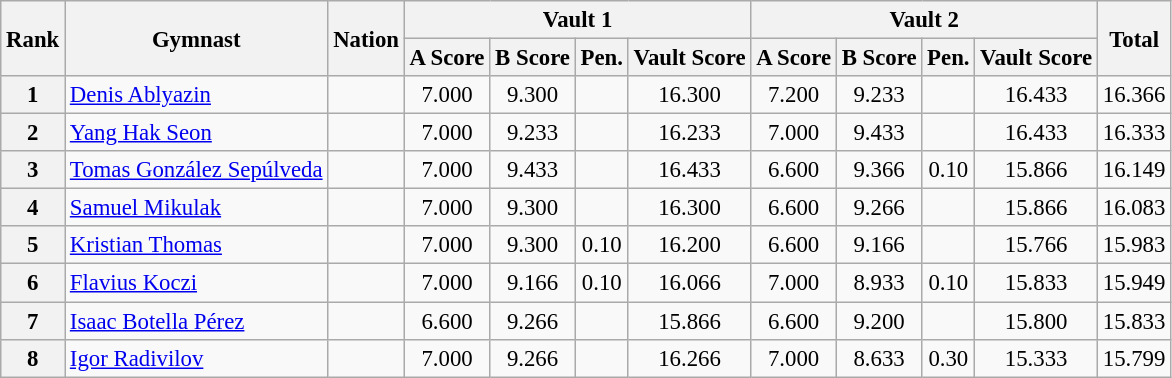<table class="wikitable sortable" style="text-align:center; font-size:95%;">
<tr>
<th rowspan=2>Rank</th>
<th rowspan=2>Gymnast</th>
<th rowspan=2>Nation</th>
<th colspan=4>Vault 1</th>
<th colspan=4>Vault 2</th>
<th rowspan=2>Total</th>
</tr>
<tr>
<th>A Score</th>
<th>B Score</th>
<th>Pen.</th>
<th>Vault Score</th>
<th>A Score</th>
<th>B Score</th>
<th>Pen.</th>
<th>Vault Score</th>
</tr>
<tr>
<th>1</th>
<td align=left><a href='#'>Denis Ablyazin</a></td>
<td align=left></td>
<td>7.000</td>
<td>9.300</td>
<td></td>
<td>16.300</td>
<td>7.200</td>
<td>9.233</td>
<td></td>
<td>16.433</td>
<td>16.366</td>
</tr>
<tr>
<th>2</th>
<td align=left><a href='#'>Yang Hak Seon</a></td>
<td align=left></td>
<td>7.000</td>
<td>9.233</td>
<td></td>
<td>16.233</td>
<td>7.000</td>
<td>9.433</td>
<td></td>
<td>16.433</td>
<td>16.333</td>
</tr>
<tr>
<th>3</th>
<td align=left><a href='#'>Tomas González Sepúlveda</a></td>
<td align=left></td>
<td>7.000</td>
<td>9.433</td>
<td></td>
<td>16.433</td>
<td>6.600</td>
<td>9.366</td>
<td>0.10</td>
<td>15.866</td>
<td>16.149</td>
</tr>
<tr>
<th>4</th>
<td align=left><a href='#'>Samuel Mikulak</a></td>
<td align=left></td>
<td>7.000</td>
<td>9.300</td>
<td></td>
<td>16.300</td>
<td>6.600</td>
<td>9.266</td>
<td></td>
<td>15.866</td>
<td>16.083</td>
</tr>
<tr>
<th>5</th>
<td align=left><a href='#'>Kristian Thomas</a></td>
<td align=left></td>
<td>7.000</td>
<td>9.300</td>
<td>0.10</td>
<td>16.200</td>
<td>6.600</td>
<td>9.166</td>
<td></td>
<td>15.766</td>
<td>15.983</td>
</tr>
<tr>
<th>6</th>
<td align=left><a href='#'>Flavius Koczi</a></td>
<td align=left></td>
<td>7.000</td>
<td>9.166</td>
<td>0.10</td>
<td>16.066</td>
<td>7.000</td>
<td>8.933</td>
<td>0.10</td>
<td>15.833</td>
<td>15.949</td>
</tr>
<tr>
<th>7</th>
<td align=left><a href='#'>Isaac Botella Pérez</a></td>
<td align=left></td>
<td>6.600</td>
<td>9.266</td>
<td></td>
<td>15.866</td>
<td>6.600</td>
<td>9.200</td>
<td></td>
<td>15.800</td>
<td>15.833</td>
</tr>
<tr>
<th>8</th>
<td align=left><a href='#'>Igor Radivilov</a></td>
<td align=left></td>
<td>7.000</td>
<td>9.266</td>
<td></td>
<td>16.266</td>
<td>7.000</td>
<td>8.633</td>
<td>0.30</td>
<td>15.333</td>
<td>15.799</td>
</tr>
</table>
